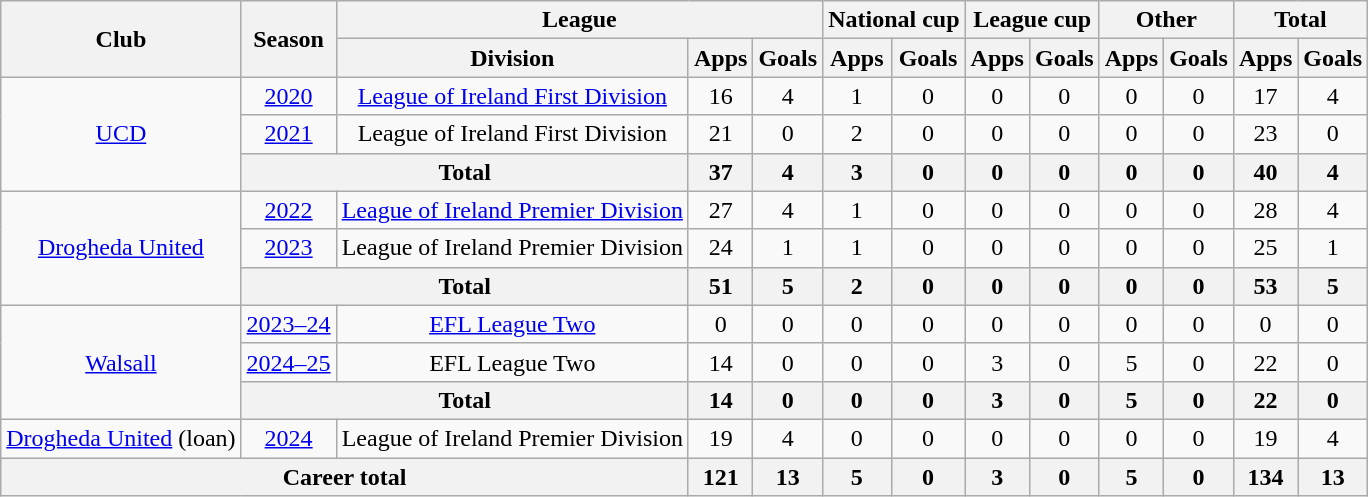<table class=wikitable style=text-align:center>
<tr>
<th rowspan=2>Club</th>
<th rowspan=2>Season</th>
<th colspan=3>League</th>
<th colspan=2>National cup</th>
<th colspan=2>League cup</th>
<th colspan=2>Other</th>
<th colspan=2>Total</th>
</tr>
<tr>
<th>Division</th>
<th>Apps</th>
<th>Goals</th>
<th>Apps</th>
<th>Goals</th>
<th>Apps</th>
<th>Goals</th>
<th>Apps</th>
<th>Goals</th>
<th>Apps</th>
<th>Goals</th>
</tr>
<tr>
<td rowspan=3><a href='#'>UCD</a></td>
<td><a href='#'>2020</a></td>
<td><a href='#'>League of Ireland First Division</a></td>
<td>16</td>
<td>4</td>
<td>1</td>
<td>0</td>
<td>0</td>
<td>0</td>
<td>0</td>
<td>0</td>
<td>17</td>
<td>4</td>
</tr>
<tr>
<td><a href='#'>2021</a></td>
<td>League of Ireland First Division</td>
<td>21</td>
<td>0</td>
<td>2</td>
<td>0</td>
<td>0</td>
<td>0</td>
<td>0</td>
<td>0</td>
<td>23</td>
<td>0</td>
</tr>
<tr>
<th colspan="2">Total</th>
<th>37</th>
<th>4</th>
<th>3</th>
<th>0</th>
<th>0</th>
<th>0</th>
<th>0</th>
<th>0</th>
<th>40</th>
<th>4</th>
</tr>
<tr>
<td rowspan=3><a href='#'>Drogheda United</a></td>
<td><a href='#'>2022</a></td>
<td><a href='#'>League of Ireland Premier Division</a></td>
<td>27</td>
<td>4</td>
<td>1</td>
<td>0</td>
<td>0</td>
<td>0</td>
<td>0</td>
<td>0</td>
<td>28</td>
<td>4</td>
</tr>
<tr>
<td><a href='#'>2023</a></td>
<td>League of Ireland Premier Division</td>
<td>24</td>
<td>1</td>
<td>1</td>
<td>0</td>
<td>0</td>
<td>0</td>
<td>0</td>
<td>0</td>
<td>25</td>
<td>1</td>
</tr>
<tr>
<th colspan="2">Total</th>
<th>51</th>
<th>5</th>
<th>2</th>
<th>0</th>
<th>0</th>
<th>0</th>
<th>0</th>
<th>0</th>
<th>53</th>
<th>5</th>
</tr>
<tr>
<td rowspan=3><a href='#'>Walsall</a></td>
<td><a href='#'>2023–24</a></td>
<td><a href='#'>EFL League Two</a></td>
<td>0</td>
<td>0</td>
<td>0</td>
<td>0</td>
<td>0</td>
<td>0</td>
<td>0</td>
<td>0</td>
<td>0</td>
<td>0</td>
</tr>
<tr>
<td><a href='#'>2024–25</a></td>
<td>EFL League Two</td>
<td>14</td>
<td>0</td>
<td>0</td>
<td>0</td>
<td>3</td>
<td>0</td>
<td>5</td>
<td>0</td>
<td>22</td>
<td>0</td>
</tr>
<tr>
<th colspan="2">Total</th>
<th>14</th>
<th>0</th>
<th>0</th>
<th>0</th>
<th>3</th>
<th>0</th>
<th>5</th>
<th>0</th>
<th>22</th>
<th>0</th>
</tr>
<tr>
<td><a href='#'>Drogheda United</a> (loan)</td>
<td><a href='#'>2024</a></td>
<td>League of Ireland Premier Division</td>
<td>19</td>
<td>4</td>
<td>0</td>
<td>0</td>
<td>0</td>
<td>0</td>
<td>0</td>
<td>0</td>
<td>19</td>
<td>4</td>
</tr>
<tr>
<th colspan="3">Career total</th>
<th>121</th>
<th>13</th>
<th>5</th>
<th>0</th>
<th>3</th>
<th>0</th>
<th>5</th>
<th>0</th>
<th>134</th>
<th>13</th>
</tr>
</table>
